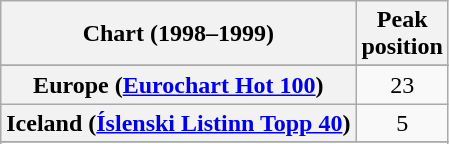<table class="wikitable sortable plainrowheaders" style="text-align:center">
<tr>
<th>Chart (1998–1999)</th>
<th>Peak<br>position</th>
</tr>
<tr>
</tr>
<tr>
</tr>
<tr>
</tr>
<tr>
<th scope="row">Europe (<a href='#'>Eurochart Hot 100</a>)</th>
<td>23</td>
</tr>
<tr>
<th scope="row">Iceland (<a href='#'>Íslenski Listinn Topp 40</a>)</th>
<td>5</td>
</tr>
<tr>
</tr>
<tr>
</tr>
<tr>
</tr>
<tr>
</tr>
<tr>
</tr>
<tr>
</tr>
<tr>
</tr>
<tr>
</tr>
<tr>
</tr>
</table>
